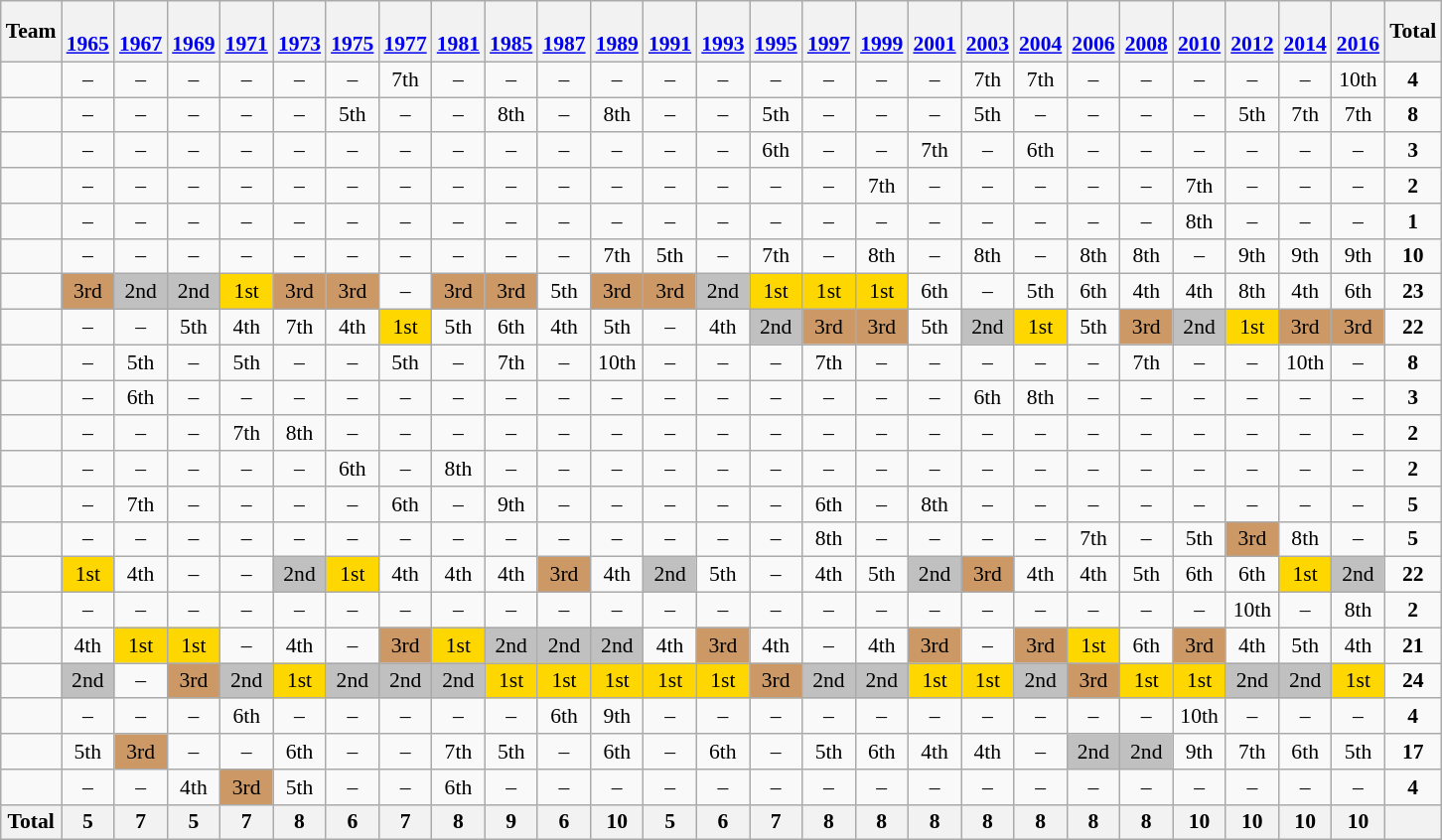<table class="wikitable" style="text-align:center; font-size:90%">
<tr>
<th>Team</th>
<th><br><a href='#'>1965</a></th>
<th><br><a href='#'>1967</a></th>
<th><br><a href='#'>1969</a></th>
<th><br><a href='#'>1971</a></th>
<th><br><a href='#'>1973</a></th>
<th><br><a href='#'>1975</a></th>
<th><br><a href='#'>1977</a></th>
<th><br><a href='#'>1981</a></th>
<th><br><a href='#'>1985</a></th>
<th><br><a href='#'>1987</a></th>
<th><br><a href='#'>1989</a></th>
<th><br><a href='#'>1991</a></th>
<th><br><a href='#'>1993</a></th>
<th><br><a href='#'>1995</a></th>
<th><br><a href='#'>1997</a></th>
<th><br><a href='#'>1999</a></th>
<th><br><a href='#'>2001</a></th>
<th><br><a href='#'>2003</a></th>
<th><br><a href='#'>2004</a></th>
<th><br><a href='#'>2006</a></th>
<th><br><a href='#'>2008</a></th>
<th><br><a href='#'>2010</a></th>
<th><br><a href='#'>2012</a></th>
<th><br><a href='#'>2014</a></th>
<th><br><a href='#'>2016</a></th>
<th>Total</th>
</tr>
<tr>
<td align=left></td>
<td>–</td>
<td>–</td>
<td>–</td>
<td>–</td>
<td>–</td>
<td>–</td>
<td>7th</td>
<td>–</td>
<td>–</td>
<td>–</td>
<td>–</td>
<td>–</td>
<td>–</td>
<td>–</td>
<td>–</td>
<td>–</td>
<td>–</td>
<td>7th</td>
<td>7th</td>
<td>–</td>
<td>–</td>
<td>–</td>
<td>–</td>
<td>–</td>
<td>10th</td>
<td><strong>4</strong></td>
</tr>
<tr>
<td align=left></td>
<td>–</td>
<td>–</td>
<td>–</td>
<td>–</td>
<td>–</td>
<td>5th</td>
<td>–</td>
<td>–</td>
<td>8th</td>
<td>–</td>
<td>8th</td>
<td>–</td>
<td>–</td>
<td>5th</td>
<td>–</td>
<td>–</td>
<td>–</td>
<td>5th</td>
<td>–</td>
<td>–</td>
<td>–</td>
<td>–</td>
<td>5th</td>
<td>7th</td>
<td>7th</td>
<td><strong>8</strong></td>
</tr>
<tr>
<td align=left></td>
<td>–</td>
<td>–</td>
<td>–</td>
<td>–</td>
<td>–</td>
<td>–</td>
<td>–</td>
<td>–</td>
<td>–</td>
<td>–</td>
<td>–</td>
<td>–</td>
<td>–</td>
<td>6th</td>
<td>–</td>
<td>–</td>
<td>7th</td>
<td>–</td>
<td>6th</td>
<td>–</td>
<td>–</td>
<td>–</td>
<td>–</td>
<td>–</td>
<td>–</td>
<td><strong>3</strong></td>
</tr>
<tr>
<td align=left></td>
<td>–</td>
<td>–</td>
<td>–</td>
<td>–</td>
<td>–</td>
<td>–</td>
<td>–</td>
<td>–</td>
<td>–</td>
<td>–</td>
<td>–</td>
<td>–</td>
<td>–</td>
<td>–</td>
<td>–</td>
<td>7th</td>
<td>–</td>
<td>–</td>
<td>–</td>
<td>–</td>
<td>–</td>
<td>7th</td>
<td>–</td>
<td>–</td>
<td>–</td>
<td><strong>2</strong></td>
</tr>
<tr>
<td align=left></td>
<td>–</td>
<td>–</td>
<td>–</td>
<td>–</td>
<td>–</td>
<td>–</td>
<td>–</td>
<td>–</td>
<td>–</td>
<td>–</td>
<td>–</td>
<td>–</td>
<td>–</td>
<td>–</td>
<td>–</td>
<td>–</td>
<td>–</td>
<td>–</td>
<td>–</td>
<td>–</td>
<td>–</td>
<td>8th</td>
<td>–</td>
<td>–</td>
<td>–</td>
<td><strong>1</strong></td>
</tr>
<tr>
<td align=left></td>
<td>–</td>
<td>–</td>
<td>–</td>
<td>–</td>
<td>–</td>
<td>–</td>
<td>–</td>
<td>–</td>
<td>–</td>
<td>–</td>
<td>7th</td>
<td>5th</td>
<td>–</td>
<td>7th</td>
<td>–</td>
<td>8th</td>
<td>–</td>
<td>8th</td>
<td>–</td>
<td>8th</td>
<td>8th</td>
<td>–</td>
<td>9th</td>
<td>9th</td>
<td>9th</td>
<td><strong>10</strong></td>
</tr>
<tr>
<td align=left></td>
<td bgcolor=#cc9966>3rd</td>
<td bgcolor=silver>2nd</td>
<td bgcolor=silver>2nd</td>
<td bgcolor=gold>1st</td>
<td bgcolor=#cc9966>3rd</td>
<td bgcolor=#cc9966>3rd</td>
<td>–</td>
<td bgcolor=#cc9966>3rd</td>
<td bgcolor=#cc9966>3rd</td>
<td>5th</td>
<td bgcolor=#cc9966>3rd</td>
<td bgcolor=#cc9966>3rd</td>
<td bgcolor=silver>2nd</td>
<td bgcolor=gold>1st</td>
<td bgcolor=gold>1st</td>
<td bgcolor=gold>1st</td>
<td>6th</td>
<td>–</td>
<td>5th</td>
<td>6th</td>
<td>4th</td>
<td>4th</td>
<td>8th</td>
<td>4th</td>
<td>6th</td>
<td><strong>23</strong></td>
</tr>
<tr>
<td align=left></td>
<td>–</td>
<td>–</td>
<td>5th</td>
<td>4th</td>
<td>7th</td>
<td>4th</td>
<td bgcolor=gold>1st</td>
<td>5th</td>
<td>6th</td>
<td>4th</td>
<td>5th</td>
<td>–</td>
<td>4th</td>
<td bgcolor=silver>2nd</td>
<td bgcolor=#cc9966>3rd</td>
<td bgcolor=#cc9966>3rd</td>
<td>5th</td>
<td bgcolor=silver>2nd</td>
<td bgcolor=gold>1st</td>
<td>5th</td>
<td bgcolor=cc9966>3rd</td>
<td bgcolor=silver>2nd</td>
<td bgcolor=gold>1st</td>
<td bgcolor=#cc9966>3rd</td>
<td bgcolor=#cc9966>3rd</td>
<td><strong>22</strong></td>
</tr>
<tr>
<td align=left></td>
<td>–</td>
<td>5th</td>
<td>–</td>
<td>5th</td>
<td>–</td>
<td>–</td>
<td>5th</td>
<td>–</td>
<td>7th</td>
<td>–</td>
<td>10th</td>
<td>–</td>
<td>–</td>
<td>–</td>
<td>7th</td>
<td>–</td>
<td>–</td>
<td>–</td>
<td>–</td>
<td>–</td>
<td>7th</td>
<td>–</td>
<td>–</td>
<td>10th</td>
<td>–</td>
<td><strong>8</strong></td>
</tr>
<tr>
<td align=left></td>
<td>–</td>
<td>6th</td>
<td>–</td>
<td>–</td>
<td>–</td>
<td>–</td>
<td>–</td>
<td>–</td>
<td>–</td>
<td>–</td>
<td>–</td>
<td>–</td>
<td>–</td>
<td>–</td>
<td>–</td>
<td>–</td>
<td>–</td>
<td>6th</td>
<td>8th</td>
<td>–</td>
<td>–</td>
<td>–</td>
<td>–</td>
<td>–</td>
<td>–</td>
<td><strong>3</strong></td>
</tr>
<tr>
<td align=left></td>
<td>–</td>
<td>–</td>
<td>–</td>
<td>7th</td>
<td>8th</td>
<td>–</td>
<td>–</td>
<td>–</td>
<td>–</td>
<td>–</td>
<td>–</td>
<td>–</td>
<td>–</td>
<td>–</td>
<td>–</td>
<td>–</td>
<td>–</td>
<td>–</td>
<td>–</td>
<td>–</td>
<td>–</td>
<td>–</td>
<td>–</td>
<td>–</td>
<td>–</td>
<td><strong>2</strong></td>
</tr>
<tr>
<td align=left></td>
<td>–</td>
<td>–</td>
<td>–</td>
<td>–</td>
<td>–</td>
<td>6th</td>
<td>–</td>
<td>8th</td>
<td>–</td>
<td>–</td>
<td>–</td>
<td>–</td>
<td>–</td>
<td>–</td>
<td>–</td>
<td>–</td>
<td>–</td>
<td>–</td>
<td>–</td>
<td>–</td>
<td>–</td>
<td>–</td>
<td>–</td>
<td>–</td>
<td>–</td>
<td><strong>2</strong></td>
</tr>
<tr>
<td align=left></td>
<td>–</td>
<td>7th</td>
<td>–</td>
<td>–</td>
<td>–</td>
<td>–</td>
<td>6th</td>
<td>–</td>
<td>9th</td>
<td>–</td>
<td>–</td>
<td>–</td>
<td>–</td>
<td>–</td>
<td>6th</td>
<td>–</td>
<td>8th</td>
<td>–</td>
<td>–</td>
<td>–</td>
<td>–</td>
<td>–</td>
<td>–</td>
<td>–</td>
<td>–</td>
<td><strong>5</strong></td>
</tr>
<tr>
<td align=left></td>
<td>–</td>
<td>–</td>
<td>–</td>
<td>–</td>
<td>–</td>
<td>–</td>
<td>–</td>
<td>–</td>
<td>–</td>
<td>–</td>
<td>–</td>
<td>–</td>
<td>–</td>
<td>–</td>
<td>8th</td>
<td>–</td>
<td>–</td>
<td>–</td>
<td>–</td>
<td>7th</td>
<td>–</td>
<td>5th</td>
<td bgcolor=cc9966>3rd</td>
<td>8th</td>
<td>–</td>
<td><strong>5</strong></td>
</tr>
<tr>
<td align=left></td>
<td bgcolor=gold>1st</td>
<td>4th</td>
<td>–</td>
<td>–</td>
<td bgcolor=silver>2nd</td>
<td bgcolor=gold>1st</td>
<td>4th</td>
<td>4th</td>
<td>4th</td>
<td bgcolor=#cc9966>3rd</td>
<td>4th</td>
<td bgcolor=silver>2nd</td>
<td>5th</td>
<td>–</td>
<td>4th</td>
<td>5th</td>
<td bgcolor=silver>2nd</td>
<td bgcolor=#cc9966>3rd</td>
<td>4th</td>
<td>4th</td>
<td>5th</td>
<td>6th</td>
<td>6th</td>
<td bgcolor=gold>1st</td>
<td bgcolor=silver>2nd</td>
<td><strong>22</strong></td>
</tr>
<tr>
<td align=left></td>
<td>–</td>
<td>–</td>
<td>–</td>
<td>–</td>
<td>–</td>
<td>–</td>
<td>–</td>
<td>–</td>
<td>–</td>
<td>–</td>
<td>–</td>
<td>–</td>
<td>–</td>
<td>–</td>
<td>–</td>
<td>–</td>
<td>–</td>
<td>–</td>
<td>–</td>
<td>–</td>
<td>–</td>
<td>–</td>
<td>10th</td>
<td>–</td>
<td>8th</td>
<td><strong>2</strong></td>
</tr>
<tr>
<td align=left></td>
<td>4th</td>
<td bgcolor=gold>1st</td>
<td bgcolor=gold>1st</td>
<td>–</td>
<td>4th</td>
<td>–</td>
<td bgcolor=#cc9966>3rd</td>
<td bgcolor=gold>1st</td>
<td bgcolor=silver>2nd</td>
<td bgcolor=silver>2nd</td>
<td bgcolor=silver>2nd</td>
<td>4th</td>
<td bgcolor=#cc9966>3rd</td>
<td>4th</td>
<td>–</td>
<td>4th</td>
<td bgcolor=#cc9966>3rd</td>
<td>–</td>
<td bgcolor=#cc9966>3rd</td>
<td bgcolor=gold>1st</td>
<td>6th</td>
<td bgcolor=#cc9966>3rd</td>
<td>4th</td>
<td>5th</td>
<td>4th</td>
<td><strong>21</strong></td>
</tr>
<tr>
<td align=left></td>
<td bgcolor=silver>2nd</td>
<td>–</td>
<td bgcolor=#cc9966>3rd</td>
<td bgcolor=silver>2nd</td>
<td bgcolor=gold>1st</td>
<td bgcolor=silver>2nd</td>
<td bgcolor=silver>2nd</td>
<td bgcolor=silver>2nd</td>
<td bgcolor=gold>1st</td>
<td bgcolor=gold>1st</td>
<td bgcolor=gold>1st</td>
<td bgcolor=gold>1st</td>
<td bgcolor=gold>1st</td>
<td bgcolor=#cc9966>3rd</td>
<td bgcolor=silver>2nd</td>
<td bgcolor=silver>2nd</td>
<td bgcolor=gold>1st</td>
<td bgcolor=gold>1st</td>
<td bgcolor=silver>2nd</td>
<td bgcolor=#cc9966>3rd</td>
<td bgcolor=gold>1st</td>
<td bgcolor=gold>1st</td>
<td bgcolor=silver>2nd</td>
<td bgcolor=silver>2nd</td>
<td bgcolor=gold>1st</td>
<td><strong>24</strong></td>
</tr>
<tr>
<td align=left></td>
<td>–</td>
<td>–</td>
<td>–</td>
<td>6th</td>
<td>–</td>
<td>–</td>
<td>–</td>
<td>–</td>
<td>–</td>
<td>6th</td>
<td>9th</td>
<td>–</td>
<td>–</td>
<td>–</td>
<td>–</td>
<td>–</td>
<td>–</td>
<td>–</td>
<td>–</td>
<td>–</td>
<td>–</td>
<td>10th</td>
<td>–</td>
<td>–</td>
<td>–</td>
<td><strong>4</strong></td>
</tr>
<tr>
<td align=left></td>
<td>5th</td>
<td bgcolor=#cc9966>3rd</td>
<td>–</td>
<td>–</td>
<td>6th</td>
<td>–</td>
<td>–</td>
<td>7th</td>
<td>5th</td>
<td>–</td>
<td>6th</td>
<td>–</td>
<td>6th</td>
<td>–</td>
<td>5th</td>
<td>6th</td>
<td>4th</td>
<td>4th</td>
<td>–</td>
<td bgcolor=silver>2nd</td>
<td bgcolor=silver>2nd</td>
<td>9th</td>
<td>7th</td>
<td>6th</td>
<td>5th</td>
<td><strong>17</strong></td>
</tr>
<tr>
<td align=left></td>
<td>–</td>
<td>–</td>
<td>4th</td>
<td bgcolor=#cc9966>3rd</td>
<td>5th</td>
<td>–</td>
<td>–</td>
<td>6th</td>
<td>–</td>
<td>–</td>
<td>–</td>
<td>–</td>
<td>–</td>
<td>–</td>
<td>–</td>
<td>–</td>
<td>–</td>
<td>–</td>
<td>–</td>
<td>–</td>
<td>–</td>
<td>–</td>
<td>–</td>
<td>–</td>
<td>–</td>
<td><strong>4</strong></td>
</tr>
<tr>
<th>Total</th>
<th>5</th>
<th>7</th>
<th>5</th>
<th>7</th>
<th>8</th>
<th>6</th>
<th>7</th>
<th>8</th>
<th>9</th>
<th>6</th>
<th>10</th>
<th>5</th>
<th>6</th>
<th>7</th>
<th>8</th>
<th>8</th>
<th>8</th>
<th>8</th>
<th>8</th>
<th>8</th>
<th>8</th>
<th>10</th>
<th>10</th>
<th>10</th>
<th>10</th>
<th></th>
</tr>
</table>
